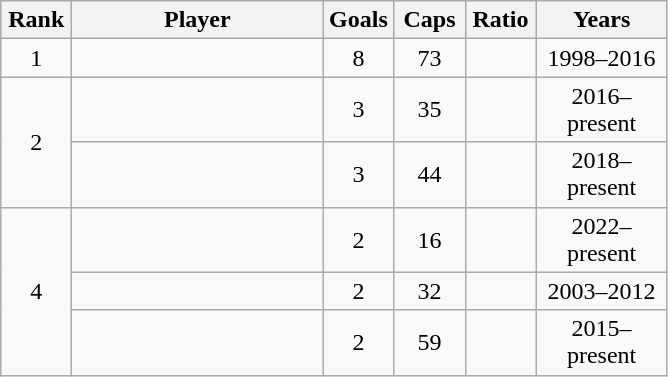<table class="wikitable sortable" style="text-align: center;">
<tr>
<th width=40>Rank</th>
<th width=160>Player</th>
<th width=40>Goals</th>
<th width=40>Caps</th>
<th width=40>Ratio</th>
<th width=80>Years</th>
</tr>
<tr>
<td>1</td>
<td style="text-align:left;"></td>
<td>8</td>
<td>73</td>
<td></td>
<td>1998–2016</td>
</tr>
<tr>
<td rowspan=2>2</td>
<td style="text-align:left;"><strong></strong></td>
<td>3</td>
<td>35</td>
<td></td>
<td>2016–present</td>
</tr>
<tr>
<td style="text-align:left;"><strong></strong></td>
<td>3</td>
<td>44</td>
<td></td>
<td>2018–present</td>
</tr>
<tr>
<td rowspan=3>4</td>
<td style="text-align:left;"><strong></strong></td>
<td>2</td>
<td>16</td>
<td></td>
<td>2022–present</td>
</tr>
<tr>
<td style="text-align:left;"></td>
<td>2</td>
<td>32</td>
<td></td>
<td>2003–2012</td>
</tr>
<tr>
<td style="text-align:left;"><strong></strong></td>
<td>2</td>
<td>59</td>
<td></td>
<td>2015–present</td>
</tr>
</table>
